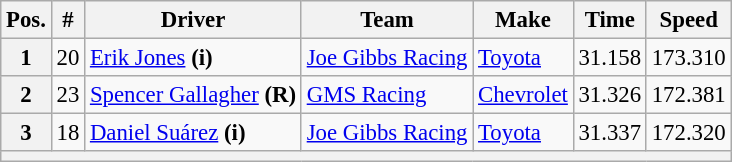<table class="wikitable" style="font-size:95%">
<tr>
<th>Pos.</th>
<th>#</th>
<th>Driver</th>
<th>Team</th>
<th>Make</th>
<th>Time</th>
<th>Speed</th>
</tr>
<tr>
<th>1</th>
<td>20</td>
<td><a href='#'>Erik Jones</a> <strong>(i)</strong></td>
<td><a href='#'>Joe Gibbs Racing</a></td>
<td><a href='#'>Toyota</a></td>
<td>31.158</td>
<td>173.310</td>
</tr>
<tr>
<th>2</th>
<td>23</td>
<td><a href='#'>Spencer Gallagher</a> <strong>(R)</strong></td>
<td><a href='#'>GMS Racing</a></td>
<td><a href='#'>Chevrolet</a></td>
<td>31.326</td>
<td>172.381</td>
</tr>
<tr>
<th>3</th>
<td>18</td>
<td><a href='#'>Daniel Suárez</a> <strong>(i)</strong></td>
<td><a href='#'>Joe Gibbs Racing</a></td>
<td><a href='#'>Toyota</a></td>
<td>31.337</td>
<td>172.320</td>
</tr>
<tr>
<th colspan="7"></th>
</tr>
</table>
